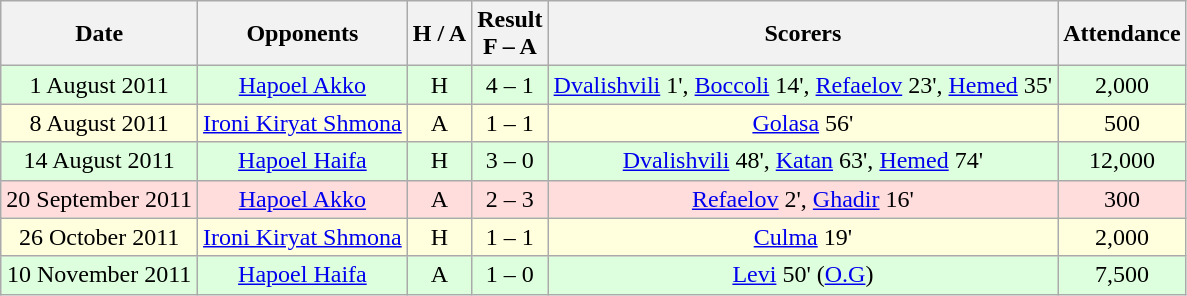<table class="wikitable" style="text-align:center">
<tr>
<th>Date</th>
<th>Opponents</th>
<th>H / A</th>
<th>Result<br>F – A</th>
<th>Scorers</th>
<th>Attendance</th>
</tr>
<tr bgcolor="#ddffdd">
<td>1 August 2011</td>
<td><a href='#'>Hapoel Akko</a></td>
<td>H</td>
<td>4 – 1</td>
<td><a href='#'>Dvalishvili</a> 1', <a href='#'>Boccoli</a> 14', <a href='#'>Refaelov</a> 23', <a href='#'>Hemed</a> 35'</td>
<td>2,000</td>
</tr>
<tr bgcolor="#ffffdd">
<td>8 August 2011</td>
<td><a href='#'>Ironi Kiryat Shmona</a></td>
<td>A</td>
<td>1 – 1</td>
<td><a href='#'>Golasa</a> 56'</td>
<td>500</td>
</tr>
<tr bgcolor="#ddffdd">
<td>14 August 2011</td>
<td><a href='#'>Hapoel Haifa</a></td>
<td>H</td>
<td>3 – 0</td>
<td><a href='#'>Dvalishvili</a> 48', <a href='#'>Katan</a> 63', <a href='#'>Hemed</a> 74'</td>
<td>12,000</td>
</tr>
<tr bgcolor="#ffdddd">
<td>20 September 2011</td>
<td><a href='#'>Hapoel Akko</a></td>
<td>A</td>
<td>2 – 3</td>
<td><a href='#'>Refaelov</a> 2', <a href='#'>Ghadir</a> 16'</td>
<td>300</td>
</tr>
<tr bgcolor="#ffffdd">
<td>26 October 2011</td>
<td><a href='#'>Ironi Kiryat Shmona</a></td>
<td>H</td>
<td>1 – 1</td>
<td><a href='#'>Culma</a> 19'</td>
<td>2,000</td>
</tr>
<tr bgcolor="#ddffdd">
<td>10 November 2011</td>
<td><a href='#'>Hapoel Haifa</a></td>
<td>A</td>
<td>1 – 0</td>
<td><a href='#'>Levi</a> 50' (<a href='#'>O.G</a>)</td>
<td>7,500</td>
</tr>
</table>
